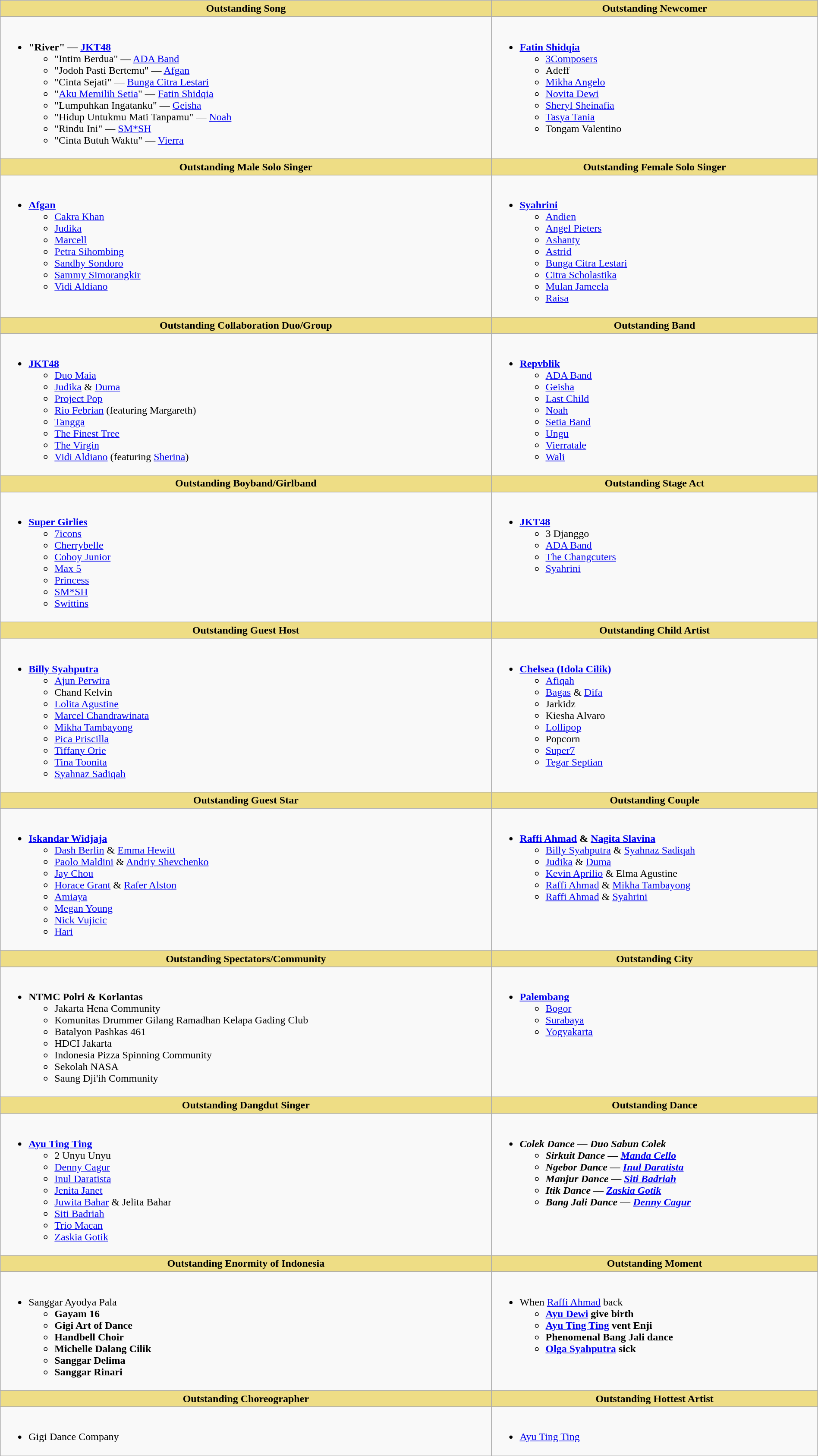<table class="wikitable" style="width:100%;">
<tr>
<th style="background:#EEDD85; width=50%">Outstanding Song</th>
<th style="background:#EEDD85; width=50%">Outstanding Newcomer</th>
</tr>
<tr>
<td valign= "top"><br><ul><li><strong>"River" — <a href='#'>JKT48</a></strong><ul><li>"Intim Berdua" — <a href='#'>ADA Band</a></li><li>"Jodoh Pasti Bertemu" — <a href='#'>Afgan</a></li><li>"Cinta Sejati" — <a href='#'>Bunga Citra Lestari</a></li><li>"<a href='#'>Aku Memilih Setia</a>" — <a href='#'>Fatin Shidqia</a></li><li>"Lumpuhkan Ingatanku" — <a href='#'>Geisha</a></li><li>"Hidup Untukmu Mati Tanpamu" — <a href='#'>Noah</a></li><li>"Rindu Ini" — <a href='#'>SM*SH</a></li><li>"Cinta Butuh Waktu" — <a href='#'>Vierra</a></li></ul></li></ul></td>
<td valign= "top"><br><ul><li><strong><a href='#'>Fatin Shidqia</a></strong><ul><li><a href='#'>3Composers</a></li><li>Adeff</li><li><a href='#'>Mikha Angelo</a></li><li><a href='#'>Novita Dewi</a></li><li><a href='#'>Sheryl Sheinafia</a></li><li><a href='#'>Tasya Tania</a></li><li>Tongam Valentino</li></ul></li></ul></td>
</tr>
<tr>
<th style="background:#EEDD85; width=50%">Outstanding Male Solo Singer</th>
<th style="background:#EEDD85; width=50%">Outstanding Female Solo Singer</th>
</tr>
<tr>
<td valign= "top"><br><ul><li><strong><a href='#'>Afgan</a></strong><ul><li><a href='#'>Cakra Khan</a></li><li><a href='#'>Judika</a></li><li><a href='#'>Marcell</a></li><li><a href='#'>Petra Sihombing</a></li><li><a href='#'>Sandhy Sondoro</a></li><li><a href='#'>Sammy Simorangkir</a></li><li><a href='#'>Vidi Aldiano</a></li></ul></li></ul></td>
<td valign= "top"><br><ul><li><strong><a href='#'>Syahrini</a></strong><ul><li><a href='#'>Andien</a></li><li><a href='#'>Angel Pieters</a></li><li><a href='#'>Ashanty</a></li><li><a href='#'>Astrid</a></li><li><a href='#'>Bunga Citra Lestari</a></li><li><a href='#'>Citra Scholastika</a></li><li><a href='#'>Mulan Jameela</a></li><li><a href='#'>Raisa</a></li></ul></li></ul></td>
</tr>
<tr>
<th style="background:#EEDD85; width=50%">Outstanding Collaboration Duo/Group</th>
<th style="background:#EEDD85; width=50%">Outstanding Band</th>
</tr>
<tr>
<td valign= "top"><br><ul><li><strong><a href='#'>JKT48</a></strong><ul><li><a href='#'>Duo Maia</a></li><li><a href='#'>Judika</a> & <a href='#'>Duma</a></li><li><a href='#'>Project Pop</a></li><li><a href='#'>Rio Febrian</a> (featuring Margareth)</li><li><a href='#'>Tangga</a></li><li><a href='#'>The Finest Tree</a></li><li><a href='#'>The Virgin</a></li><li><a href='#'>Vidi Aldiano</a> (featuring <a href='#'>Sherina</a>)</li></ul></li></ul></td>
<td valign= "top"><br><ul><li><strong><a href='#'>Repvblik</a></strong><ul><li><a href='#'>ADA Band</a></li><li><a href='#'>Geisha</a></li><li><a href='#'>Last Child</a></li><li><a href='#'>Noah</a></li><li><a href='#'>Setia Band</a></li><li><a href='#'>Ungu</a></li><li><a href='#'>Vierratale</a></li><li><a href='#'>Wali</a></li></ul></li></ul></td>
</tr>
<tr>
<th style="background:#EEDD85; width=50%">Outstanding Boyband/Girlband</th>
<th style="background:#EEDD85; width=50%">Outstanding Stage Act</th>
</tr>
<tr>
<td valign= "top"><br><ul><li><strong><a href='#'>Super Girlies</a></strong><ul><li><a href='#'>7icons</a></li><li><a href='#'>Cherrybelle</a></li><li><a href='#'>Coboy Junior</a></li><li><a href='#'>Max 5</a></li><li><a href='#'>Princess</a></li><li><a href='#'>SM*SH</a></li><li><a href='#'>Swittins</a></li></ul></li></ul></td>
<td valign= "top"><br><ul><li><strong><a href='#'>JKT48</a></strong><ul><li>3 Djanggo</li><li><a href='#'>ADA Band</a></li><li><a href='#'>The Changcuters</a></li><li><a href='#'>Syahrini</a></li></ul></li></ul></td>
</tr>
<tr>
<th style="background:#EEDD85; width=50%">Outstanding Guest Host</th>
<th style="background:#EEDD85; width=50%">Outstanding Child Artist</th>
</tr>
<tr>
<td valign= "top"><br><ul><li><strong><a href='#'>Billy Syahputra</a></strong><ul><li><a href='#'>Ajun Perwira</a></li><li>Chand Kelvin</li><li><a href='#'>Lolita Agustine</a></li><li><a href='#'>Marcel Chandrawinata</a></li><li><a href='#'>Mikha Tambayong</a></li><li><a href='#'>Pica Priscilla</a></li><li><a href='#'>Tiffany Orie</a></li><li><a href='#'>Tina Toonita</a></li><li><a href='#'>Syahnaz Sadiqah</a></li></ul></li></ul></td>
<td valign= "top"><br><ul><li><strong><a href='#'>Chelsea (Idola Cilik)</a></strong><ul><li><a href='#'>Afiqah</a></li><li><a href='#'>Bagas</a> & <a href='#'>Difa</a></li><li>Jarkidz</li><li>Kiesha Alvaro</li><li><a href='#'>Lollipop</a></li><li>Popcorn</li><li><a href='#'>Super7</a></li><li><a href='#'>Tegar Septian</a></li></ul></li></ul></td>
</tr>
<tr>
<th style="background:#EEDD85; width=50%">Outstanding Guest Star</th>
<th style="background:#EEDD85; width=50%">Outstanding Couple</th>
</tr>
<tr>
<td valign= "top"><br><ul><li><strong><a href='#'>Iskandar Widjaja</a></strong><ul><li><a href='#'>Dash Berlin</a> & <a href='#'>Emma Hewitt</a></li><li><a href='#'>Paolo Maldini</a> & <a href='#'>Andriy Shevchenko</a></li><li><a href='#'>Jay Chou</a></li><li><a href='#'>Horace Grant</a> & <a href='#'>Rafer Alston</a></li><li><a href='#'>Amiaya</a></li><li><a href='#'>Megan Young</a></li><li><a href='#'>Nick Vujicic</a></li><li><a href='#'>Hari</a></li></ul></li></ul></td>
<td valign= "top"><br><ul><li><strong><a href='#'>Raffi Ahmad</a> & <a href='#'>Nagita Slavina</a></strong><ul><li><a href='#'>Billy Syahputra</a> & <a href='#'>Syahnaz Sadiqah</a></li><li><a href='#'>Judika</a> & <a href='#'>Duma</a></li><li><a href='#'>Kevin Aprilio</a> & Elma Agustine</li><li><a href='#'>Raffi Ahmad</a> & <a href='#'>Mikha Tambayong</a></li><li><a href='#'>Raffi Ahmad</a> & <a href='#'>Syahrini</a></li></ul></li></ul></td>
</tr>
<tr>
<th style="background:#EEDD85; width=50%">Outstanding Spectators/Community</th>
<th style="background:#EEDD85; width=50%">Outstanding City</th>
</tr>
<tr>
<td valign= "top"><br><ul><li><strong>NTMC Polri & Korlantas</strong><ul><li>Jakarta Hena Community</li><li>Komunitas Drummer Gilang Ramadhan Kelapa Gading Club</li><li>Batalyon Pashkas 461</li><li>HDCI Jakarta</li><li>Indonesia Pizza Spinning Community</li><li>Sekolah NASA</li><li>Saung Dji'ih Community</li></ul></li></ul></td>
<td valign= "top"><br><ul><li><strong><a href='#'>Palembang</a></strong><ul><li><a href='#'>Bogor</a></li><li><a href='#'>Surabaya</a></li><li><a href='#'>Yogyakarta</a></li></ul></li></ul></td>
</tr>
<tr>
<th style="background:#EEDD85; width=50%">Outstanding Dangdut Singer</th>
<th style="background:#EEDD85; width=50%">Outstanding Dance</th>
</tr>
<tr>
<td valign= "top"><br><ul><li><strong><a href='#'>Ayu Ting Ting</a></strong><ul><li>2 Unyu Unyu</li><li><a href='#'>Denny Cagur</a></li><li><a href='#'>Inul Daratista</a></li><li><a href='#'>Jenita Janet</a></li><li><a href='#'>Juwita Bahar</a> & Jelita Bahar</li><li><a href='#'>Siti Badriah</a></li><li><a href='#'>Trio Macan</a></li><li><a href='#'>Zaskia Gotik</a></li></ul></li></ul></td>
<td valign= "top"><br><ul><li><strong><em>Colek Dance<em> — Duo Sabun Colek<strong><ul><li></em>Sirkuit Dance<em> — <a href='#'>Manda Cello</a></li><li></em>Ngebor Dance<em> — <a href='#'>Inul Daratista</a></li><li></em>Manjur Dance<em> — <a href='#'>Siti Badriah</a></li><li></em>Itik Dance<em> — <a href='#'>Zaskia Gotik</a></li><li></em>Bang Jali Dance<em> — <a href='#'>Denny Cagur</a></li></ul></li></ul></td>
</tr>
<tr>
<th style="background:#EEDD85; width=50%">Outstanding Enormity of Indonesia</th>
<th style="background:#EEDD85; width=50%">Outstanding Moment</th>
</tr>
<tr>
<td valign= "top"><br><ul><li></strong>Sanggar Ayodya Pala<strong><ul><li>Gayam 16</li><li>Gigi Art of Dance</li><li>Handbell Choir</li><li>Michelle Dalang Cilik</li><li>Sanggar Delima</li><li>Sanggar Rinari</li></ul></li></ul></td>
<td valign= "top"><br><ul><li></strong>When <a href='#'>Raffi Ahmad</a> back<strong><ul><li><a href='#'>Ayu Dewi</a> give birth</li><li><a href='#'>Ayu Ting Ting</a> vent Enji</li><li>Phenomenal Bang Jali dance</li><li><a href='#'>Olga Syahputra</a> sick</li></ul></li></ul></td>
</tr>
<tr>
<th style="background:#EEDD85; width=50%">Outstanding Choreographer</th>
<th style="background:#EEDD85; width=50%">Outstanding Hottest Artist</th>
</tr>
<tr>
<td valign= "top"><br><ul><li></strong>Gigi Dance Company<strong></li></ul></td>
<td valign= "top"><br><ul><li></strong><a href='#'>Ayu Ting Ting</a><strong></li></ul></td>
</tr>
<tr>
</tr>
</table>
